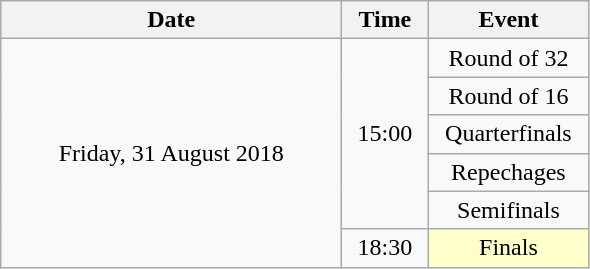<table class = "wikitable" style="text-align:center;">
<tr>
<th width=220>Date</th>
<th width=50>Time</th>
<th width=100>Event</th>
</tr>
<tr>
<td rowspan=6>Friday, 31 August 2018</td>
<td rowspan=5>15:00</td>
<td>Round of 32</td>
</tr>
<tr>
<td>Round of 16</td>
</tr>
<tr>
<td>Quarterfinals</td>
</tr>
<tr>
<td>Repechages</td>
</tr>
<tr>
<td>Semifinals</td>
</tr>
<tr>
<td>18:30</td>
<td bgcolor=ffffcc>Finals</td>
</tr>
</table>
